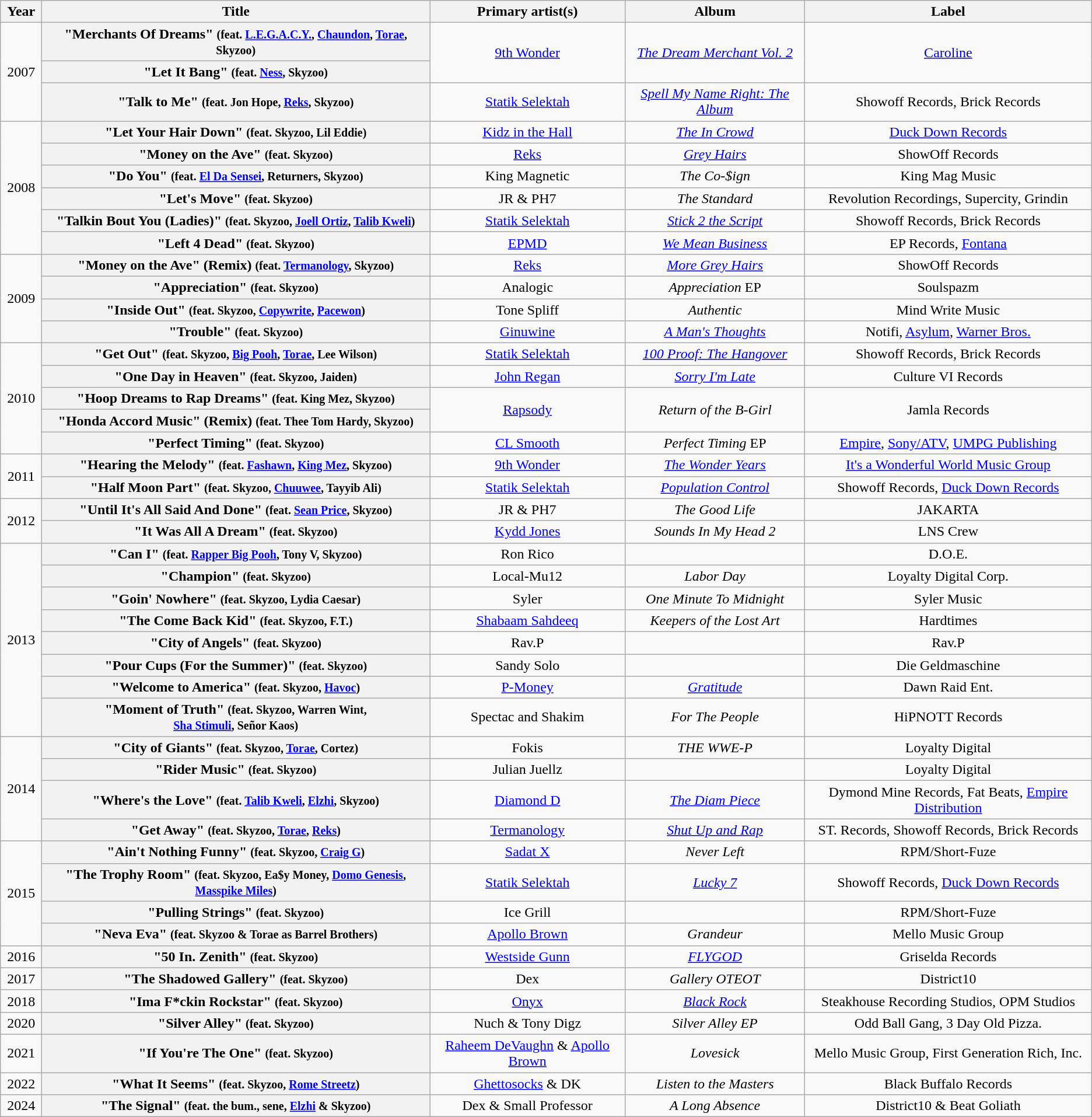<table class="wikitable plainrowheaders" style="text-align:center;">
<tr>
<th scope="col" rowspan="1" style="width:2.5em;">Year</th>
<th scope="col" rowspan="1">Title</th>
<th scope="col" rowspan="1">Primary artist(s)</th>
<th scope="col" rowspan="1">Album</th>
<th scope="col" rowspan="1">Label</th>
</tr>
<tr>
<td rowspan="3">2007</td>
<th scope="row">"Merchants Of Dreams" <small>(feat. <a href='#'>L.E.G.A.C.Y.</a>, <a href='#'>Chaundon</a>, <a href='#'>Torae</a>, Skyzoo)</small></th>
<td rowspan="2"><a href='#'>9th Wonder</a></td>
<td rowspan="2"><em><a href='#'>The Dream Merchant Vol. 2</a></em></td>
<td rowspan="2"><a href='#'>Caroline</a></td>
</tr>
<tr>
<th scope="row">"Let It Bang" <small>(feat. <a href='#'>Ness</a>, Skyzoo)</small></th>
</tr>
<tr>
<th scope="row">"Talk to Me" <small>(feat. Jon Hope, <a href='#'>Reks</a>, Skyzoo)</small></th>
<td><a href='#'>Statik Selektah</a></td>
<td rowspan=" "><em><a href='#'>Spell My Name Right: The Album</a></em></td>
<td>Showoff Records, Brick Records</td>
</tr>
<tr>
<td rowspan="6">2008</td>
<th scope="row">"Let Your Hair Down" <small>(feat. Skyzoo, Lil Eddie)</small></th>
<td><a href='#'>Kidz in the Hall</a></td>
<td rowspan=" "><em><a href='#'>The In Crowd</a></em></td>
<td><a href='#'>Duck Down Records</a></td>
</tr>
<tr>
<th scope="row">"Money on the Ave" <small>(feat. Skyzoo)</small></th>
<td><a href='#'>Reks</a></td>
<td rowspan=" "><em><a href='#'>Grey Hairs</a></em></td>
<td>ShowOff Records</td>
</tr>
<tr>
<th scope="row">"Do You" <small>(feat. <a href='#'>El Da Sensei</a>, Returners, Skyzoo)</small></th>
<td>King Magnetic</td>
<td rowspan=" "><em>The Co-$ign</em></td>
<td>King Mag Music</td>
</tr>
<tr>
<th scope="row">"Let's Move" <small>(feat. Skyzoo)</small></th>
<td>JR & PH7</td>
<td rowspan=" "><em>The Standard</em></td>
<td>Revolution Recordings, Supercity, Grindin</td>
</tr>
<tr>
<th scope="row">"Talkin Bout You (Ladies)" <small>(feat. Skyzoo, <a href='#'>Joell Ortiz</a>, <a href='#'>Talib Kweli</a>)</small></th>
<td><a href='#'>Statik Selektah</a></td>
<td rowspan=" "><em><a href='#'>Stick 2 the Script</a></em></td>
<td>Showoff Records, Brick Records</td>
</tr>
<tr>
<th scope="row">"Left 4 Dead" <small>(feat. Skyzoo)</small></th>
<td><a href='#'>EPMD</a></td>
<td rowspan=" "><em><a href='#'>We Mean Business</a></em></td>
<td>EP Records, <a href='#'>Fontana</a></td>
</tr>
<tr>
<td rowspan="4">2009</td>
<th scope="row">"Money on the Ave" (Remix) <small>(feat. <a href='#'>Termanology</a>, Skyzoo)</small></th>
<td><a href='#'>Reks</a></td>
<td rowspan=" "><em><a href='#'>More Grey Hairs</a></em></td>
<td>ShowOff Records</td>
</tr>
<tr>
<th scope="row">"Appreciation" <small>(feat. Skyzoo)</small></th>
<td>Analogic</td>
<td rowspan=" "><em>Appreciation</em> EP</td>
<td>Soulspazm</td>
</tr>
<tr>
<th scope="row">"Inside Out" <small>(feat. Skyzoo, <a href='#'>Copywrite</a>, <a href='#'>Pacewon</a>)</small></th>
<td>Tone Spliff</td>
<td rowspan=" "><em>Authentic</em></td>
<td>Mind Write Music</td>
</tr>
<tr>
<th scope="row">"Trouble" <small>(feat. Skyzoo)</small></th>
<td><a href='#'>Ginuwine</a></td>
<td rowspan=" "><em><a href='#'>A Man's Thoughts</a></em></td>
<td>Notifi, <a href='#'>Asylum</a>, <a href='#'>Warner Bros.</a></td>
</tr>
<tr>
<td rowspan="5">2010</td>
<th scope="row">"Get Out" <small>(feat. Skyzoo, <a href='#'>Big Pooh</a>, <a href='#'>Torae</a>, Lee Wilson)</small></th>
<td><a href='#'>Statik Selektah</a></td>
<td rowspan=" "><em><a href='#'>100 Proof: The Hangover</a></em></td>
<td>Showoff Records, Brick Records</td>
</tr>
<tr>
<th scope="row">"One Day in Heaven" <small>(feat. Skyzoo, Jaiden)</small></th>
<td><a href='#'>John Regan</a></td>
<td rowspan=" "><em><a href='#'>Sorry I'm Late</a></em></td>
<td>Culture VI Records</td>
</tr>
<tr>
<th scope="row">"Hoop Dreams to Rap Dreams" <small>(feat. King Mez, Skyzoo)</small></th>
<td rowspan="2"><a href='#'>Rapsody</a></td>
<td rowspan="2"><em>Return of the B-Girl</em></td>
<td rowspan="2">Jamla Records</td>
</tr>
<tr>
<th scope="row">"Honda Accord Music" (Remix) <small>(feat. Thee Tom Hardy, Skyzoo)</small></th>
</tr>
<tr>
<th scope="row">"Perfect Timing" <small>(feat. Skyzoo)</small></th>
<td rowspan=" "><a href='#'>CL Smooth</a></td>
<td rowspan=" "><em>Perfect Timing</em> EP</td>
<td><a href='#'>Empire</a>, <a href='#'>Sony/ATV</a>, <a href='#'>UMPG Publishing</a></td>
</tr>
<tr>
<td rowspan="2">2011</td>
<th scope="row">"Hearing the Melody" <small>(feat. <a href='#'>Fashawn</a>, <a href='#'>King Mez</a>, Skyzoo)</small></th>
<td><a href='#'>9th Wonder</a></td>
<td rowspan=" "><em><a href='#'>The Wonder Years</a></em></td>
<td><a href='#'>It's a Wonderful World Music Group</a></td>
</tr>
<tr>
<th scope="row">"Half Moon Part" <small>(feat. Skyzoo, <a href='#'>Chuuwee</a>, Tayyib Ali)</small></th>
<td><a href='#'>Statik Selektah</a></td>
<td rowspan=" "><em><a href='#'>Population Control</a></em></td>
<td>Showoff Records, <a href='#'>Duck Down Records</a></td>
</tr>
<tr>
<td rowspan="2">2012</td>
<th scope="row">"Until It's All Said And Done" <small>(feat. <a href='#'>Sean Price</a>, Skyzoo)</small></th>
<td>JR & PH7</td>
<td rowspan=" "><em>The Good Life</em></td>
<td>JAKARTA</td>
</tr>
<tr>
<th scope="row">"It Was All A Dream" <small>(feat. Skyzoo)</small></th>
<td><a href='#'>Kydd Jones</a></td>
<td rowspan=" "><em>Sounds In My Head 2</em></td>
<td>LNS Crew</td>
</tr>
<tr>
<td rowspan="8">2013</td>
<th scope="row">"Can I" <small>(feat. <a href='#'>Rapper Big Pooh</a>, Tony V, Skyzoo)</small></th>
<td>Ron Rico</td>
<td></td>
<td>D.O.E.</td>
</tr>
<tr>
<th scope="row">"Champion" <small>(feat. Skyzoo)</small></th>
<td>Local-Mu12</td>
<td><em>Labor Day</em></td>
<td>Loyalty Digital Corp.</td>
</tr>
<tr>
<th scope="row">"Goin' Nowhere" <small>(feat. Skyzoo, Lydia Caesar)</small></th>
<td>Syler</td>
<td><em>One Minute To Midnight</em></td>
<td>Syler Music</td>
</tr>
<tr>
<th scope="row">"The Come Back Kid" <small>(feat. Skyzoo, F.T.)</small></th>
<td><a href='#'>Shabaam Sahdeeq</a></td>
<td><em>Keepers of the Lost Art</em></td>
<td>Hardtimes</td>
</tr>
<tr>
<th scope="row">"City of Angels" <small>(feat. Skyzoo)</small></th>
<td>Rav.P</td>
<td></td>
<td>Rav.P</td>
</tr>
<tr>
<th scope="row">"Pour Cups (For the Summer)" <small>(feat. Skyzoo)</small></th>
<td>Sandy Solo</td>
<td></td>
<td>Die Geldmaschine</td>
</tr>
<tr>
<th scope="row">"Welcome to America" <small>(feat. Skyzoo, <a href='#'>Havoc</a>)</small></th>
<td><a href='#'>P-Money</a></td>
<td><em><a href='#'>Gratitude</a></em></td>
<td>Dawn Raid Ent.</td>
</tr>
<tr>
<th scope="row">"Moment of Truth" <small>(feat. Skyzoo, Warren Wint,<br><a href='#'>Sha Stimuli</a>, Señor Kaos)</small></th>
<td>Spectac and Shakim</td>
<td><em>For The People</em></td>
<td>HiPNOTT Records</td>
</tr>
<tr>
<td rowspan="4">2014</td>
<th scope="row">"City of Giants" <small>(feat. Skyzoo, <a href='#'>Torae</a>, Cortez)</small></th>
<td>Fokis</td>
<td><em>THE WWE-P</em></td>
<td>Loyalty Digital</td>
</tr>
<tr>
<th scope="row">"Rider Music" <small>(feat. Skyzoo)</small></th>
<td>Julian Juellz</td>
<td></td>
<td>Loyalty Digital</td>
</tr>
<tr>
<th scope="row">"Where's the Love" <small>(feat. <a href='#'>Talib Kweli</a>, <a href='#'>Elzhi</a>, Skyzoo)</small></th>
<td><a href='#'>Diamond D</a></td>
<td><em><a href='#'>The Diam Piece</a></em></td>
<td>Dymond Mine Records, Fat Beats, <a href='#'>Empire Distribution</a></td>
</tr>
<tr>
<th scope="row">"Get Away" <small>(feat. Skyzoo, <a href='#'>Torae</a>, <a href='#'>Reks</a>)</small></th>
<td><a href='#'>Termanology</a></td>
<td><em><a href='#'>Shut Up and Rap</a></em></td>
<td>ST. Records, Showoff Records, Brick Records</td>
</tr>
<tr>
<td rowspan="4">2015</td>
<th scope="row">"Ain't Nothing Funny" <small>(feat. Skyzoo, <a href='#'>Craig G</a>)</small></th>
<td><a href='#'>Sadat X</a></td>
<td><em>Never Left</em></td>
<td>RPM/Short-Fuze</td>
</tr>
<tr>
<th scope="row">"The Trophy Room" <small>(feat. Skyzoo, Ea$y Money, <a href='#'>Domo Genesis</a>, <a href='#'>Masspike Miles</a>)</small></th>
<td><a href='#'>Statik Selektah</a></td>
<td><em><a href='#'>Lucky 7</a></em></td>
<td>Showoff Records, <a href='#'>Duck Down Records</a></td>
</tr>
<tr>
<th scope="row">"Pulling Strings" <small>(feat. Skyzoo)</small></th>
<td>Ice Grill</td>
<td></td>
<td>RPM/Short-Fuze</td>
</tr>
<tr>
<th scope="row">"Neva Eva" <small>(feat. Skyzoo & Torae as Barrel Brothers)</small></th>
<td><a href='#'>Apollo Brown</a></td>
<td rowspan=" "><em>Grandeur</em></td>
<td>Mello Music Group</td>
</tr>
<tr>
<td>2016</td>
<th scope="row">"50 In. Zenith" <small>(feat. Skyzoo)</small></th>
<td><a href='#'>Westside Gunn</a></td>
<td><em><a href='#'>FLYGOD</a></em></td>
<td>Griselda Records</td>
</tr>
<tr>
<td>2017</td>
<th scope="row">"The Shadowed Gallery" <small>(feat. Skyzoo)</small></th>
<td>Dex</td>
<td><em>Gallery OTEOT</em></td>
<td>District10</td>
</tr>
<tr>
<td>2018</td>
<th scope="row">"Ima F*ckin Rockstar"  <small>(feat. Skyzoo)</small></th>
<td><a href='#'>Onyx</a></td>
<td><em><a href='#'>Black Rock</a></em></td>
<td>Steakhouse Recording Studios, OPM Studios</td>
</tr>
<tr>
<td>2020</td>
<th scope="row">"Silver Alley"  <small>(feat. Skyzoo)</small></th>
<td>Nuch & Tony Digz</td>
<td><em>Silver Alley EP</em></td>
<td>Odd Ball Gang, 3 Day Old Pizza.</td>
</tr>
<tr>
<td>2021</td>
<th scope="row">"If You're The One"  <small>(feat. Skyzoo)</small></th>
<td><a href='#'>Raheem DeVaughn</a> & <a href='#'>Apollo Brown</a></td>
<td><em>Lovesick</em></td>
<td>Mello Music Group, First Generation Rich, Inc.</td>
</tr>
<tr>
<td>2022</td>
<th scope="row">"What It Seems"  <small>(feat. Skyzoo, <a href='#'>Rome Streetz</a>)</small></th>
<td><a href='#'>Ghettosocks</a> & DK</td>
<td><em>Listen to the Masters</em></td>
<td>Black Buffalo Records</td>
</tr>
<tr>
<td>2024</td>
<th scope="row">"The Signal" <small>(feat. the bum., sene, <a href='#'>Elzhi</a> & Skyzoo)</small></th>
<td>Dex & Small Professor</td>
<td><em>A Long Absence</em></td>
<td>District10 & Beat Goliath</td>
</tr>
</table>
